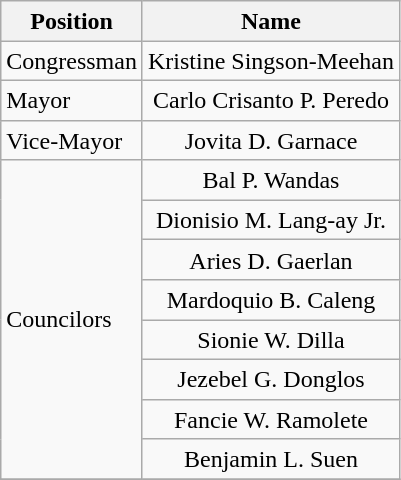<table class="wikitable" style="line-height:1.20em; font-size:100%;">
<tr>
<th>Position</th>
<th>Name</th>
</tr>
<tr>
<td>Congressman</td>
<td style="text-align:center;">Kristine Singson-Meehan</td>
</tr>
<tr>
<td>Mayor</td>
<td style="text-align:center;">Carlo Crisanto P. Peredo</td>
</tr>
<tr>
<td>Vice-Mayor</td>
<td style="text-align:center;">Jovita D. Garnace</td>
</tr>
<tr>
<td rowspan=8>Councilors</td>
<td style="text-align:center;">Bal P. Wandas</td>
</tr>
<tr>
<td style="text-align:center;">Dionisio M. Lang-ay Jr.</td>
</tr>
<tr>
<td style="text-align:center;">Aries D. Gaerlan</td>
</tr>
<tr>
<td style="text-align:center;">Mardoquio B. Caleng</td>
</tr>
<tr>
<td style="text-align:center;">Sionie W. Dilla</td>
</tr>
<tr>
<td style="text-align:center;">Jezebel G. Donglos</td>
</tr>
<tr>
<td style="text-align:center;">Fancie W. Ramolete</td>
</tr>
<tr>
<td style="text-align:center;">Benjamin L. Suen</td>
</tr>
<tr>
</tr>
</table>
